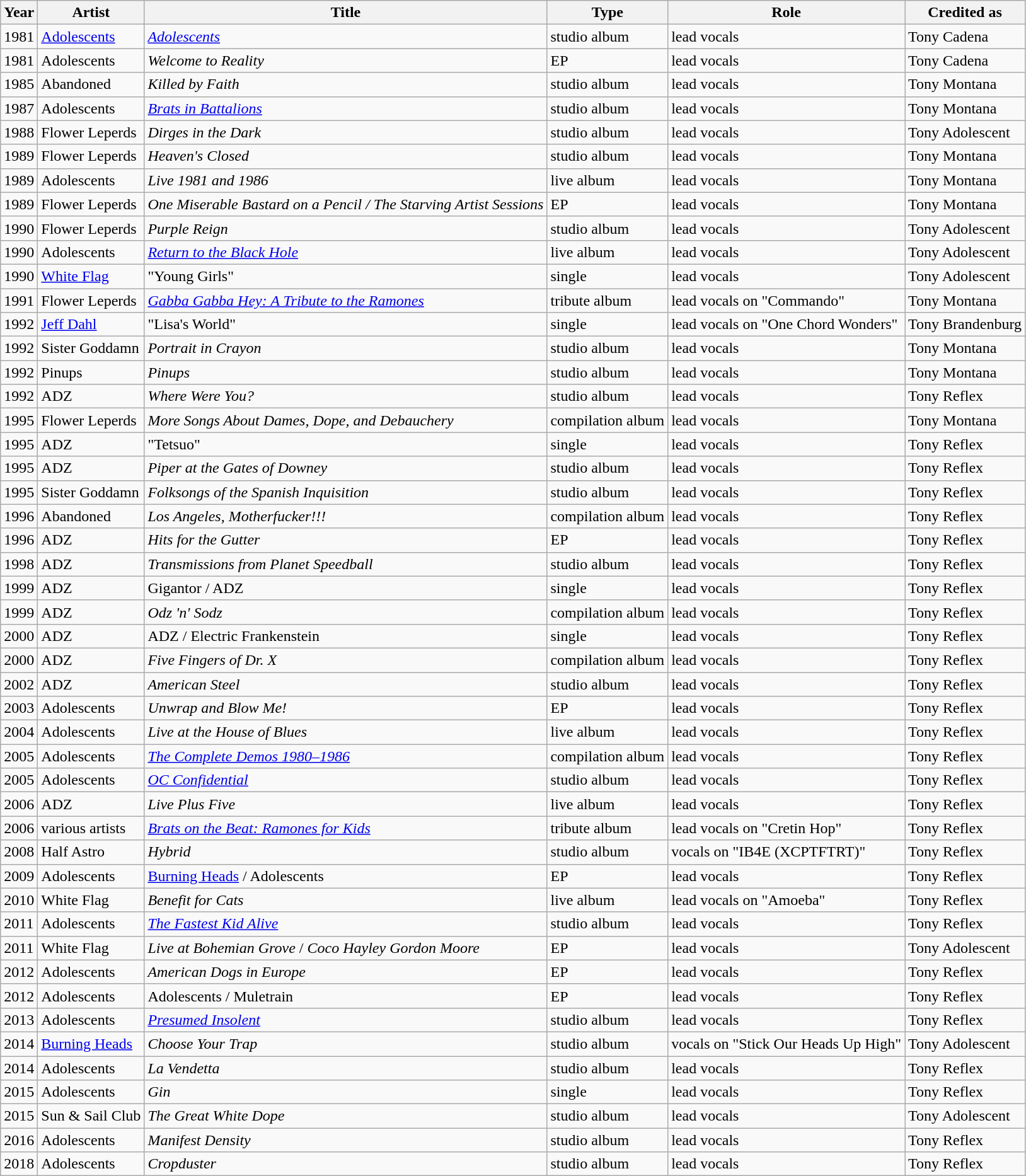<table class="wikitable sortable">
<tr>
<th>Year</th>
<th>Artist</th>
<th>Title</th>
<th>Type</th>
<th>Role</th>
<th>Credited as</th>
</tr>
<tr>
<td>1981</td>
<td><a href='#'>Adolescents</a></td>
<td><em><a href='#'>Adolescents</a></em></td>
<td>studio album</td>
<td>lead vocals</td>
<td>Tony Cadena</td>
</tr>
<tr>
<td>1981</td>
<td>Adolescents</td>
<td><em>Welcome to Reality</em></td>
<td>EP</td>
<td>lead vocals</td>
<td>Tony Cadena</td>
</tr>
<tr>
<td>1985</td>
<td>Abandoned</td>
<td><em>Killed by Faith</em></td>
<td>studio album</td>
<td>lead vocals</td>
<td>Tony Montana</td>
</tr>
<tr>
<td>1987</td>
<td>Adolescents</td>
<td><em><a href='#'>Brats in Battalions</a></em></td>
<td>studio album</td>
<td>lead vocals</td>
<td>Tony Montana</td>
</tr>
<tr>
<td>1988</td>
<td>Flower Leperds</td>
<td><em>Dirges in the Dark</em></td>
<td>studio album</td>
<td>lead vocals</td>
<td>Tony Adolescent</td>
</tr>
<tr>
<td>1989</td>
<td>Flower Leperds</td>
<td><em>Heaven's Closed</em></td>
<td>studio album</td>
<td>lead vocals</td>
<td>Tony Montana</td>
</tr>
<tr>
<td>1989</td>
<td>Adolescents</td>
<td><em>Live 1981 and 1986</em></td>
<td>live album</td>
<td>lead vocals</td>
<td>Tony Montana</td>
</tr>
<tr>
<td>1989</td>
<td>Flower Leperds</td>
<td><em>One Miserable Bastard on a Pencil / The Starving Artist Sessions</em></td>
<td>EP</td>
<td>lead vocals</td>
<td>Tony Montana</td>
</tr>
<tr>
<td>1990</td>
<td>Flower Leperds</td>
<td><em>Purple Reign</em></td>
<td>studio album</td>
<td>lead vocals</td>
<td>Tony Adolescent</td>
</tr>
<tr>
<td>1990</td>
<td>Adolescents</td>
<td><em><a href='#'>Return to the Black Hole</a></em></td>
<td>live album</td>
<td>lead vocals</td>
<td>Tony Adolescent</td>
</tr>
<tr>
<td>1990</td>
<td><a href='#'>White Flag</a></td>
<td>"Young Girls"</td>
<td>single</td>
<td>lead vocals</td>
<td>Tony Adolescent</td>
</tr>
<tr>
<td>1991</td>
<td>Flower Leperds</td>
<td><em><a href='#'>Gabba Gabba Hey: A Tribute to the Ramones</a></em></td>
<td>tribute album</td>
<td>lead vocals on "Commando"</td>
<td>Tony Montana</td>
</tr>
<tr>
<td>1992</td>
<td><a href='#'>Jeff Dahl</a></td>
<td>"Lisa's World"</td>
<td>single</td>
<td>lead vocals on "One Chord Wonders"</td>
<td>Tony Brandenburg</td>
</tr>
<tr>
<td>1992</td>
<td>Sister Goddamn</td>
<td><em>Portrait in Crayon</em></td>
<td>studio album</td>
<td>lead vocals</td>
<td>Tony Montana</td>
</tr>
<tr>
<td>1992</td>
<td>Pinups</td>
<td><em>Pinups</em></td>
<td>studio album</td>
<td>lead vocals</td>
<td>Tony Montana</td>
</tr>
<tr>
<td>1992</td>
<td>ADZ</td>
<td><em>Where Were You?</em></td>
<td>studio album</td>
<td>lead vocals</td>
<td>Tony Reflex</td>
</tr>
<tr>
<td>1995</td>
<td>Flower Leperds</td>
<td><em>More Songs About Dames, Dope, and Debauchery</em></td>
<td>compilation album</td>
<td>lead vocals</td>
<td>Tony Montana</td>
</tr>
<tr>
<td>1995</td>
<td>ADZ</td>
<td>"Tetsuo"</td>
<td>single</td>
<td>lead vocals</td>
<td>Tony Reflex</td>
</tr>
<tr>
<td>1995</td>
<td>ADZ</td>
<td><em>Piper at the Gates of Downey</em></td>
<td>studio album</td>
<td>lead vocals</td>
<td>Tony Reflex</td>
</tr>
<tr>
<td>1995</td>
<td>Sister Goddamn</td>
<td><em>Folksongs of the Spanish Inquisition</em></td>
<td>studio album</td>
<td>lead vocals</td>
<td>Tony Reflex</td>
</tr>
<tr>
<td>1996</td>
<td>Abandoned</td>
<td><em>Los Angeles, Motherfucker!!!</em></td>
<td>compilation album</td>
<td>lead vocals</td>
<td>Tony Reflex</td>
</tr>
<tr>
<td>1996</td>
<td>ADZ</td>
<td><em>Hits for the Gutter</em></td>
<td>EP</td>
<td>lead vocals</td>
<td>Tony Reflex</td>
</tr>
<tr>
<td>1998</td>
<td>ADZ</td>
<td><em>Transmissions from Planet Speedball</em></td>
<td>studio album</td>
<td>lead vocals</td>
<td>Tony Reflex</td>
</tr>
<tr>
<td>1999</td>
<td>ADZ</td>
<td>Gigantor / ADZ</td>
<td>single</td>
<td>lead vocals</td>
<td>Tony Reflex</td>
</tr>
<tr>
<td>1999</td>
<td>ADZ</td>
<td><em>Odz 'n' Sodz</em></td>
<td>compilation album</td>
<td>lead vocals</td>
<td>Tony Reflex</td>
</tr>
<tr>
<td>2000</td>
<td>ADZ</td>
<td>ADZ / Electric Frankenstein</td>
<td>single</td>
<td>lead vocals</td>
<td>Tony Reflex</td>
</tr>
<tr>
<td>2000</td>
<td>ADZ</td>
<td><em>Five Fingers of Dr. X</em></td>
<td>compilation album</td>
<td>lead vocals</td>
<td>Tony Reflex</td>
</tr>
<tr>
<td>2002</td>
<td>ADZ</td>
<td><em>American Steel</em></td>
<td>studio album</td>
<td>lead vocals</td>
<td>Tony Reflex</td>
</tr>
<tr>
<td>2003</td>
<td>Adolescents</td>
<td><em>Unwrap and Blow Me!</em></td>
<td>EP</td>
<td>lead vocals</td>
<td>Tony Reflex</td>
</tr>
<tr>
<td>2004</td>
<td>Adolescents</td>
<td><em>Live at the House of Blues</em></td>
<td>live album</td>
<td>lead vocals</td>
<td>Tony Reflex</td>
</tr>
<tr>
<td>2005</td>
<td>Adolescents</td>
<td><em><a href='#'>The Complete Demos 1980–1986</a></em></td>
<td>compilation album</td>
<td>lead vocals</td>
<td>Tony Reflex</td>
</tr>
<tr>
<td>2005</td>
<td>Adolescents</td>
<td><em><a href='#'>OC Confidential</a></em></td>
<td>studio album</td>
<td>lead vocals</td>
<td>Tony Reflex</td>
</tr>
<tr>
<td>2006</td>
<td>ADZ</td>
<td><em>Live Plus Five</em></td>
<td>live album</td>
<td>lead vocals</td>
<td>Tony Reflex</td>
</tr>
<tr>
<td>2006</td>
<td>various artists</td>
<td><em><a href='#'>Brats on the Beat: Ramones for Kids</a></em></td>
<td>tribute album</td>
<td>lead vocals on "Cretin Hop"</td>
<td>Tony Reflex</td>
</tr>
<tr>
<td>2008</td>
<td>Half Astro</td>
<td><em>Hybrid</em></td>
<td>studio album</td>
<td>vocals on "IB4E (XCPTFTRT)"</td>
<td>Tony Reflex</td>
</tr>
<tr>
<td>2009</td>
<td>Adolescents</td>
<td><a href='#'>Burning Heads</a> / Adolescents</td>
<td>EP</td>
<td>lead vocals</td>
<td>Tony Reflex</td>
</tr>
<tr>
<td>2010</td>
<td>White Flag</td>
<td><em>Benefit for Cats</em></td>
<td>live album</td>
<td>lead vocals on "Amoeba"</td>
<td>Tony Reflex</td>
</tr>
<tr>
<td>2011</td>
<td>Adolescents</td>
<td><em><a href='#'>The Fastest Kid Alive</a></em></td>
<td>studio album</td>
<td>lead vocals</td>
<td>Tony Reflex</td>
</tr>
<tr>
<td>2011</td>
<td>White Flag</td>
<td><em>Live at Bohemian Grove</em> / <em>Coco Hayley Gordon Moore</em></td>
<td>EP</td>
<td>lead vocals</td>
<td>Tony Adolescent</td>
</tr>
<tr>
<td>2012</td>
<td>Adolescents</td>
<td><em>American Dogs in Europe</em></td>
<td>EP</td>
<td>lead vocals</td>
<td>Tony Reflex</td>
</tr>
<tr>
<td>2012</td>
<td>Adolescents</td>
<td>Adolescents / Muletrain</td>
<td>EP</td>
<td>lead vocals</td>
<td>Tony Reflex</td>
</tr>
<tr>
<td>2013</td>
<td>Adolescents</td>
<td><em><a href='#'>Presumed Insolent</a></em></td>
<td>studio album</td>
<td>lead vocals</td>
<td>Tony Reflex</td>
</tr>
<tr>
<td>2014</td>
<td><a href='#'>Burning Heads</a></td>
<td><em>Choose Your Trap</em></td>
<td>studio album</td>
<td>vocals on "Stick Our Heads Up High"</td>
<td>Tony Adolescent</td>
</tr>
<tr>
<td>2014</td>
<td>Adolescents</td>
<td><em>La Vendetta</em></td>
<td>studio album</td>
<td>lead vocals</td>
<td>Tony Reflex</td>
</tr>
<tr>
<td>2015</td>
<td>Adolescents</td>
<td><em>Gin</em></td>
<td>single</td>
<td>lead vocals</td>
<td>Tony Reflex</td>
</tr>
<tr>
<td>2015</td>
<td>Sun & Sail Club</td>
<td><em>The Great White Dope</em></td>
<td>studio album</td>
<td>lead vocals</td>
<td>Tony Adolescent</td>
</tr>
<tr>
<td>2016</td>
<td>Adolescents</td>
<td><em>Manifest Density</em></td>
<td>studio album</td>
<td>lead vocals</td>
<td>Tony Reflex</td>
</tr>
<tr>
<td>2018</td>
<td>Adolescents</td>
<td><em>Cropduster</em></td>
<td>studio album</td>
<td>lead vocals</td>
<td>Tony Reflex</td>
</tr>
</table>
